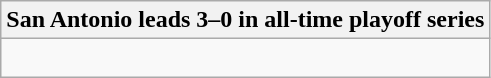<table class="wikitable collapsible collapsed">
<tr>
<th>San Antonio leads 3–0 in all-time playoff series</th>
</tr>
<tr>
<td><br>

</td>
</tr>
</table>
